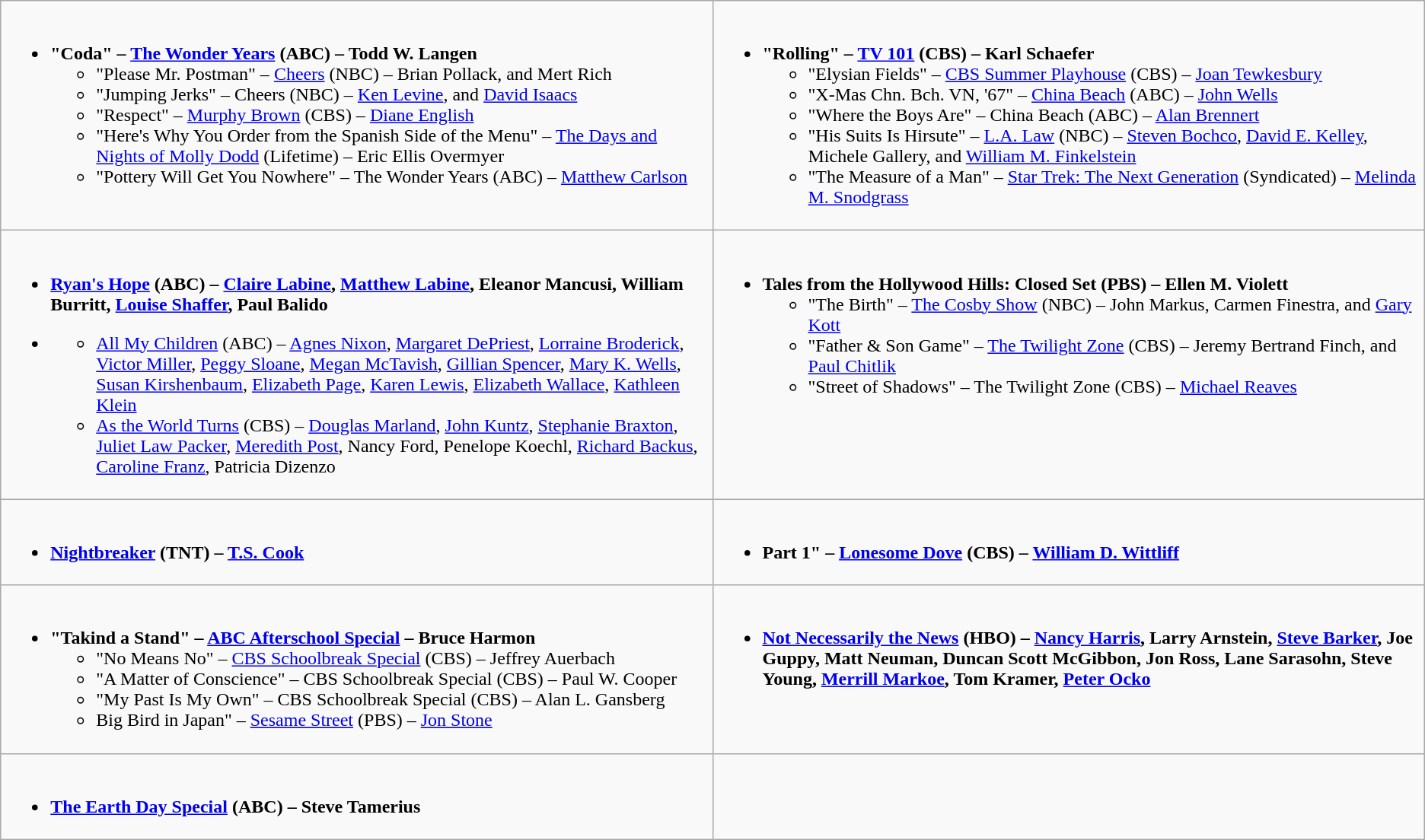<table class="wikitable">
<tr>
<td valign="top" width="50%"><br><ul><li><strong>"Coda" – <a href='#'>The Wonder Years</a> (ABC) – Todd W. Langen</strong><ul><li>"Please Mr. Postman" – <a href='#'>Cheers</a> (NBC) – Brian Pollack, and Mert Rich</li><li>"Jumping Jerks" – Cheers (NBC) – <a href='#'>Ken Levine</a>, and <a href='#'>David Isaacs</a></li><li>"Respect" – <a href='#'>Murphy Brown</a> (CBS) – <a href='#'>Diane English</a></li><li>"Here's Why You Order from the Spanish Side of the Menu" – <a href='#'>The Days and Nights of Molly Dodd</a> (Lifetime) – Eric Ellis Overmyer</li><li>"Pottery Will Get You Nowhere" – The Wonder Years (ABC) – <a href='#'>Matthew Carlson</a></li></ul></li></ul></td>
<td valign="top" width="50%"><br><ul><li><strong>"Rolling" – <a href='#'>TV 101</a> (CBS) – Karl Schaefer</strong><ul><li>"Elysian Fields" – <a href='#'>CBS Summer Playhouse</a> (CBS) – <a href='#'>Joan Tewkesbury</a></li><li>"X-Mas Chn. Bch. VN, '67" – <a href='#'>China Beach</a> (ABC) – <a href='#'>John Wells</a></li><li>"Where the Boys Are" – China Beach (ABC) – <a href='#'>Alan Brennert</a></li><li>"His Suits Is Hirsute" – <a href='#'>L.A. Law</a> (NBC) – <a href='#'>Steven Bochco</a>, <a href='#'>David E. Kelley</a>, Michele Gallery, and <a href='#'>William M. Finkelstein</a></li><li>"The Measure of a Man" – <a href='#'>Star Trek: The Next Generation</a> (Syndicated) – <a href='#'>Melinda M. Snodgrass</a></li></ul></li></ul></td>
</tr>
<tr>
<td valign="top" width="50%"><br><ul><li><strong><a href='#'>Ryan's Hope</a> (ABC) – <a href='#'>Claire Labine</a>, <a href='#'>Matthew Labine</a>, Eleanor Mancusi, William Burritt, <a href='#'>Louise Shaffer</a>, Paul Balido</strong></li></ul><ul><li><ul><li><a href='#'>All My Children</a> (ABC) – <a href='#'>Agnes Nixon</a>, <a href='#'>Margaret DePriest</a>, <a href='#'>Lorraine Broderick</a>, <a href='#'>Victor Miller</a>, <a href='#'>Peggy Sloane</a>, <a href='#'>Megan McTavish</a>, <a href='#'>Gillian Spencer</a>, <a href='#'>Mary K. Wells</a>, <a href='#'>Susan Kirshenbaum</a>, <a href='#'>Elizabeth Page</a>, <a href='#'>Karen Lewis</a>, <a href='#'>Elizabeth Wallace</a>, <a href='#'>Kathleen Klein</a></li><li><a href='#'>As the World Turns</a> (CBS) – <a href='#'>Douglas Marland</a>, <a href='#'>John Kuntz</a>, <a href='#'>Stephanie Braxton</a>, <a href='#'>Juliet Law Packer</a>, <a href='#'>Meredith Post</a>, Nancy Ford, Penelope Koechl, <a href='#'>Richard Backus</a>, <a href='#'>Caroline Franz</a>, Patricia Dizenzo</li></ul></li></ul></td>
<td valign="top" width="50%"><br><ul><li><strong>Tales from the Hollywood Hills: Closed Set (PBS) – Ellen M. Violett</strong><ul><li>"The Birth" – <a href='#'>The Cosby Show</a> (NBC) – John Markus, Carmen Finestra, and <a href='#'>Gary Kott</a></li><li>"Father & Son Game" – <a href='#'>The Twilight Zone</a> (CBS) – Jeremy Bertrand Finch, and <a href='#'>Paul Chitlik</a></li><li>"Street of Shadows" – The Twilight Zone (CBS) – <a href='#'>Michael Reaves</a></li></ul></li></ul></td>
</tr>
<tr>
<td valign="top" width="50%"><br><ul><li><strong><a href='#'>Nightbreaker</a> (TNT) – <a href='#'>T.S. Cook</a></strong></li></ul></td>
<td valign="top" width="50%"><br><ul><li><strong>Part 1" – <a href='#'>Lonesome Dove</a> (CBS) – <a href='#'>William D. Wittliff</a></strong></li></ul></td>
</tr>
<tr>
<td valign="top" width="50%"><br><ul><li><strong> "Takind a Stand" – <a href='#'>ABC Afterschool Special</a> – Bruce Harmon</strong><ul><li>"No Means No" – <a href='#'>CBS Schoolbreak Special</a> (CBS) – Jeffrey Auerbach</li><li>"A Matter of Conscience" – CBS Schoolbreak Special (CBS) – Paul W. Cooper</li><li>"My Past Is My Own" – CBS Schoolbreak Special (CBS) – Alan L. Gansberg</li><li>Big Bird in Japan" – <a href='#'>Sesame Street</a> (PBS) – <a href='#'>Jon Stone</a></li></ul></li></ul></td>
<td valign="top" width="50%"><br><ul><li><strong><a href='#'>Not Necessarily the News</a> (HBO) – <a href='#'>Nancy Harris</a>, Larry Arnstein, <a href='#'>Steve Barker</a>, Joe Guppy, Matt Neuman, Duncan Scott McGibbon, Jon Ross, Lane Sarasohn, Steve Young, <a href='#'>Merrill Markoe</a>, Tom Kramer, <a href='#'>Peter Ocko</a></strong></li></ul></td>
</tr>
<tr>
<td valign="top" width="50%"><br><ul><li><strong><a href='#'>The Earth Day Special</a> (ABC) – Steve Tamerius</strong></li></ul></td>
</tr>
</table>
